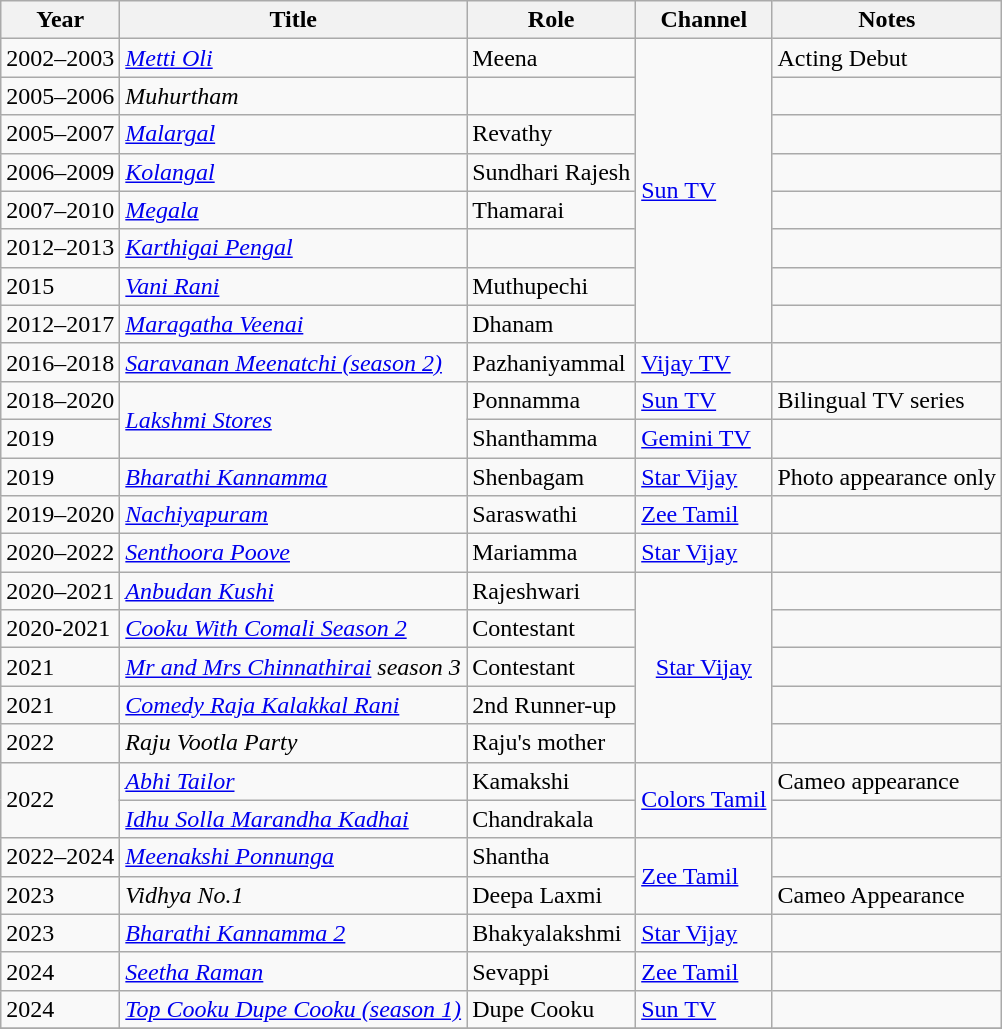<table class="wikitable sortable">
<tr>
<th>Year</th>
<th>Title</th>
<th>Role</th>
<th>Channel</th>
<th>Notes</th>
</tr>
<tr>
<td>2002–2003</td>
<td><em><a href='#'>Metti Oli</a></em></td>
<td>Meena</td>
<td rowspan="8"><a href='#'>Sun TV</a></td>
<td>Acting Debut</td>
</tr>
<tr>
<td>2005–2006</td>
<td><em>Muhurtham</em></td>
<td></td>
<td></td>
</tr>
<tr>
<td>2005–2007</td>
<td><em><a href='#'>Malargal</a></em></td>
<td>Revathy</td>
<td></td>
</tr>
<tr>
<td>2006–2009</td>
<td><em><a href='#'>Kolangal</a></em></td>
<td>Sundhari Rajesh</td>
<td></td>
</tr>
<tr>
<td>2007–2010</td>
<td><em><a href='#'>Megala</a></em></td>
<td>Thamarai</td>
<td></td>
</tr>
<tr>
<td>2012–2013</td>
<td><em><a href='#'>Karthigai Pengal</a></em></td>
<td></td>
<td></td>
</tr>
<tr>
<td>2015</td>
<td><em><a href='#'>Vani Rani</a></em></td>
<td>Muthupechi</td>
<td></td>
</tr>
<tr>
<td>2012–2017</td>
<td><em><a href='#'>Maragatha Veenai</a></em></td>
<td>Dhanam</td>
<td></td>
</tr>
<tr>
<td>2016–2018</td>
<td><em><a href='#'>Saravanan Meenatchi (season 2)</a></em></td>
<td>Pazhaniyammal</td>
<td><a href='#'>Vijay TV</a></td>
<td></td>
</tr>
<tr>
<td>2018–2020</td>
<td rowspan="2"><em><a href='#'>Lakshmi Stores</a></em></td>
<td>Ponnamma</td>
<td><a href='#'>Sun TV</a></td>
<td>Bilingual TV series</td>
</tr>
<tr>
<td>2019</td>
<td>Shanthamma</td>
<td><a href='#'>Gemini TV</a></td>
<td></td>
</tr>
<tr>
<td>2019</td>
<td><em><a href='#'>Bharathi Kannamma</a></em></td>
<td>Shenbagam</td>
<td><a href='#'>Star Vijay</a></td>
<td>Photo appearance only</td>
</tr>
<tr>
<td>2019–2020</td>
<td><em><a href='#'>Nachiyapuram</a></em></td>
<td>Saraswathi</td>
<td><a href='#'>Zee Tamil</a></td>
<td></td>
</tr>
<tr>
<td>2020–2022</td>
<td><em><a href='#'>Senthoora Poove</a></em></td>
<td>Mariamma</td>
<td><a href='#'>Star Vijay</a></td>
<td></td>
</tr>
<tr>
<td>2020–2021</td>
<td><em><a href='#'>Anbudan Kushi</a></em></td>
<td>Rajeshwari</td>
<td rowspan="5" style=" text-align:center;"><a href='#'>Star Vijay</a></td>
<td></td>
</tr>
<tr>
<td>2020-2021</td>
<td><em><a href='#'>Cooku With Comali Season 2</a></em></td>
<td>Contestant</td>
<td></td>
</tr>
<tr>
<td>2021</td>
<td><em><a href='#'>Mr and Mrs Chinnathirai</a> season 3</em></td>
<td>Contestant</td>
<td></td>
</tr>
<tr>
<td>2021</td>
<td><em><a href='#'>Comedy Raja Kalakkal Rani</a></em></td>
<td>2nd Runner-up</td>
<td></td>
</tr>
<tr>
<td>2022</td>
<td><em>Raju Vootla Party</em></td>
<td>Raju's mother</td>
<td></td>
</tr>
<tr>
<td rowspan="2">2022</td>
<td><em><a href='#'>Abhi Tailor</a></em></td>
<td>Kamakshi</td>
<td rowspan="2"><a href='#'>Colors Tamil</a></td>
<td>Cameo appearance</td>
</tr>
<tr>
<td><em><a href='#'>Idhu Solla Marandha Kadhai</a></em></td>
<td>Chandrakala</td>
<td></td>
</tr>
<tr>
<td>2022–2024</td>
<td><em><a href='#'>Meenakshi Ponnunga</a></em></td>
<td>Shantha</td>
<td rowspan="2"><a href='#'>Zee Tamil</a></td>
<td></td>
</tr>
<tr>
<td>2023</td>
<td><em>Vidhya No.1</em></td>
<td>Deepa Laxmi</td>
<td>Cameo Appearance</td>
</tr>
<tr>
<td>2023</td>
<td><em><a href='#'>Bharathi Kannamma 2</a></em></td>
<td>Bhakyalakshmi</td>
<td><a href='#'>Star Vijay</a></td>
<td></td>
</tr>
<tr>
<td>2024</td>
<td><em><a href='#'>Seetha Raman</a></em></td>
<td>Sevappi</td>
<td><a href='#'>Zee Tamil</a></td>
</tr>
<tr>
<td>2024</td>
<td><em><a href='#'>Top Cooku Dupe Cooku (season 1)</a></em></td>
<td>Dupe Cooku</td>
<td><a href='#'>Sun TV</a></td>
<td></td>
</tr>
<tr>
</tr>
</table>
